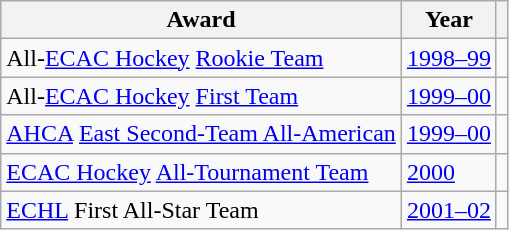<table class="wikitable">
<tr>
<th>Award</th>
<th>Year</th>
<th></th>
</tr>
<tr>
<td>All-<a href='#'>ECAC Hockey</a> <a href='#'>Rookie Team</a></td>
<td><a href='#'>1998–99</a></td>
<td></td>
</tr>
<tr>
<td>All-<a href='#'>ECAC Hockey</a> <a href='#'>First Team</a></td>
<td><a href='#'>1999–00</a></td>
<td></td>
</tr>
<tr>
<td><a href='#'>AHCA</a> <a href='#'>East Second-Team All-American</a></td>
<td><a href='#'>1999–00</a></td>
<td></td>
</tr>
<tr>
<td><a href='#'>ECAC Hockey</a> <a href='#'>All-Tournament Team</a></td>
<td><a href='#'>2000</a></td>
<td></td>
</tr>
<tr>
<td><a href='#'>ECHL</a> First All-Star Team</td>
<td><a href='#'>2001–02</a></td>
<td></td>
</tr>
</table>
